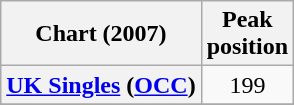<table class="wikitable sortable plainrowheaders" style="text-align:center">
<tr>
<th scope="col">Chart (2007)</th>
<th scope="col">Peak<br>position</th>
</tr>
<tr>
<th scope="row"><a href='#'>UK Singles</a> (<a href='#'>OCC</a>)</th>
<td>199</td>
</tr>
<tr>
</tr>
<tr>
</tr>
</table>
